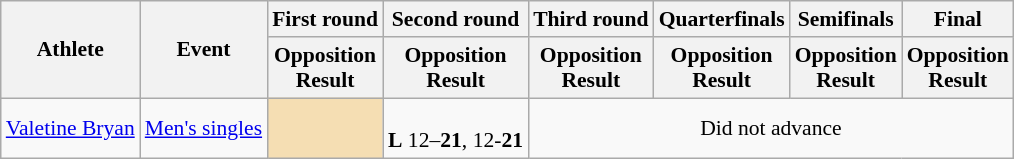<table class="wikitable" style="font-size:90%">
<tr>
<th rowspan="2">Athlete</th>
<th rowspan="2">Event</th>
<th>First round</th>
<th>Second round</th>
<th>Third round</th>
<th>Quarterfinals</th>
<th>Semifinals</th>
<th>Final</th>
</tr>
<tr>
<th>Opposition<br>Result</th>
<th>Opposition<br>Result</th>
<th>Opposition<br>Result</th>
<th>Opposition<br>Result</th>
<th>Opposition<br>Result</th>
<th>Opposition<br>Result</th>
</tr>
<tr>
<td><a href='#'>Valetine Bryan</a></td>
<td><a href='#'>Men's singles</a></td>
<td align=center bgcolor=wheat></td>
<td align=center><br><strong>L</strong> 12–<strong>21</strong>, 12-<strong>21</strong></td>
<td align=center colspan="7">Did not advance</td>
</tr>
</table>
